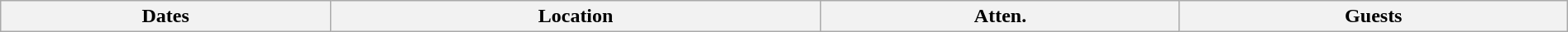<table class="wikitable" width="100%">
<tr>
<th>Dates</th>
<th>Location</th>
<th>Atten.</th>
<th>Guests<br>











</th>
</tr>
</table>
